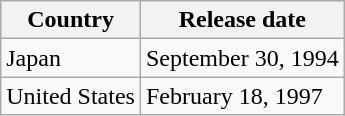<table class="wikitable">
<tr>
<th>Country</th>
<th>Release date</th>
</tr>
<tr>
<td>Japan</td>
<td>September 30, 1994</td>
</tr>
<tr>
<td>United States</td>
<td>February 18, 1997</td>
</tr>
</table>
